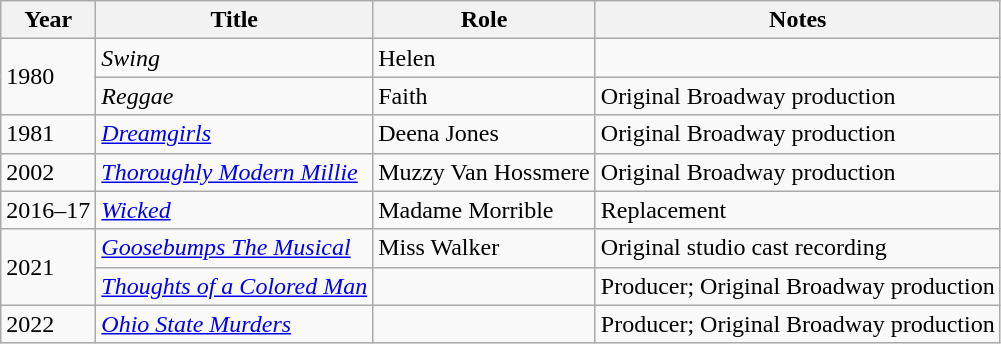<table class="wikitable">
<tr>
<th>Year</th>
<th>Title</th>
<th>Role</th>
<th>Notes</th>
</tr>
<tr>
<td rowspan="2">1980</td>
<td><em>Swing</em></td>
<td>Helen</td>
<td></td>
</tr>
<tr>
<td><em>Reggae</em></td>
<td>Faith</td>
<td>Original Broadway production</td>
</tr>
<tr>
<td>1981</td>
<td><em><a href='#'>Dreamgirls</a></em></td>
<td>Deena Jones</td>
<td>Original Broadway production</td>
</tr>
<tr>
<td>2002</td>
<td><em><a href='#'>Thoroughly Modern Millie</a></em></td>
<td>Muzzy Van Hossmere</td>
<td>Original Broadway production</td>
</tr>
<tr>
<td>2016–17</td>
<td><em><a href='#'>Wicked</a></em></td>
<td>Madame Morrible</td>
<td>Replacement</td>
</tr>
<tr>
<td rowspan="2">2021</td>
<td><em><a href='#'>Goosebumps The Musical</a></em></td>
<td>Miss Walker</td>
<td>Original studio cast recording</td>
</tr>
<tr>
<td><em><a href='#'>Thoughts of a Colored Man</a></em></td>
<td></td>
<td>Producer; Original Broadway production</td>
</tr>
<tr>
<td>2022</td>
<td><em><a href='#'>Ohio State Murders</a></em></td>
<td></td>
<td>Producer; Original Broadway production</td>
</tr>
</table>
